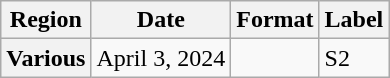<table class="wikitable plainrowheaders">
<tr>
<th scope="col">Region</th>
<th scope="col">Date</th>
<th scope="col">Format</th>
<th scope="col">Label</th>
</tr>
<tr>
<th scope="row">Various</th>
<td>April 3, 2024</td>
<td></td>
<td>S2</td>
</tr>
</table>
